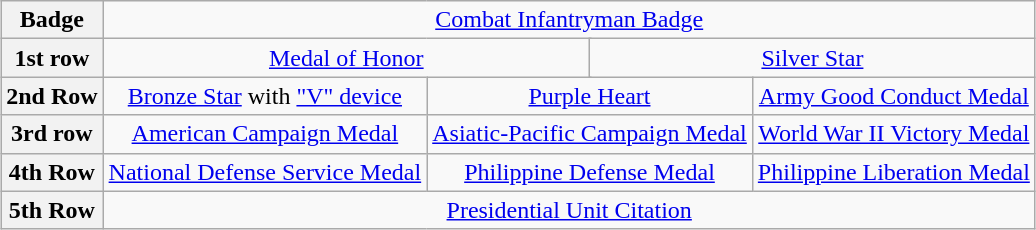<table class="wikitable" style="margin:1em auto; text-align:center;">
<tr>
<th>Badge</th>
<td colspan="12"><a href='#'>Combat Infantryman Badge</a></td>
</tr>
<tr>
<th>1st row</th>
<td colspan="6"><a href='#'>Medal of Honor</a></td>
<td colspan="6"><a href='#'>Silver Star</a></td>
</tr>
<tr>
<th>2nd Row</th>
<td colspan="4"><a href='#'>Bronze Star</a> with <a href='#'>"V" device</a></td>
<td colspan="4"><a href='#'>Purple Heart</a></td>
<td colspan="4"><a href='#'>Army Good Conduct Medal</a> <br></td>
</tr>
<tr>
<th>3rd row</th>
<td colspan="4"><a href='#'>American Campaign Medal</a></td>
<td colspan="4"><a href='#'>Asiatic-Pacific Campaign Medal</a> <br></td>
<td colspan="4"><a href='#'>World War II Victory Medal</a></td>
</tr>
<tr>
<th>4th Row</th>
<td colspan="4"><a href='#'>National Defense Service Medal</a> <br></td>
<td colspan="4"><a href='#'>Philippine Defense Medal</a></td>
<td colspan="4"><a href='#'>Philippine Liberation Medal</a></td>
</tr>
<tr>
<th>5th Row</th>
<td colspan="10"><a href='#'>Presidential Unit Citation</a></td>
</tr>
</table>
